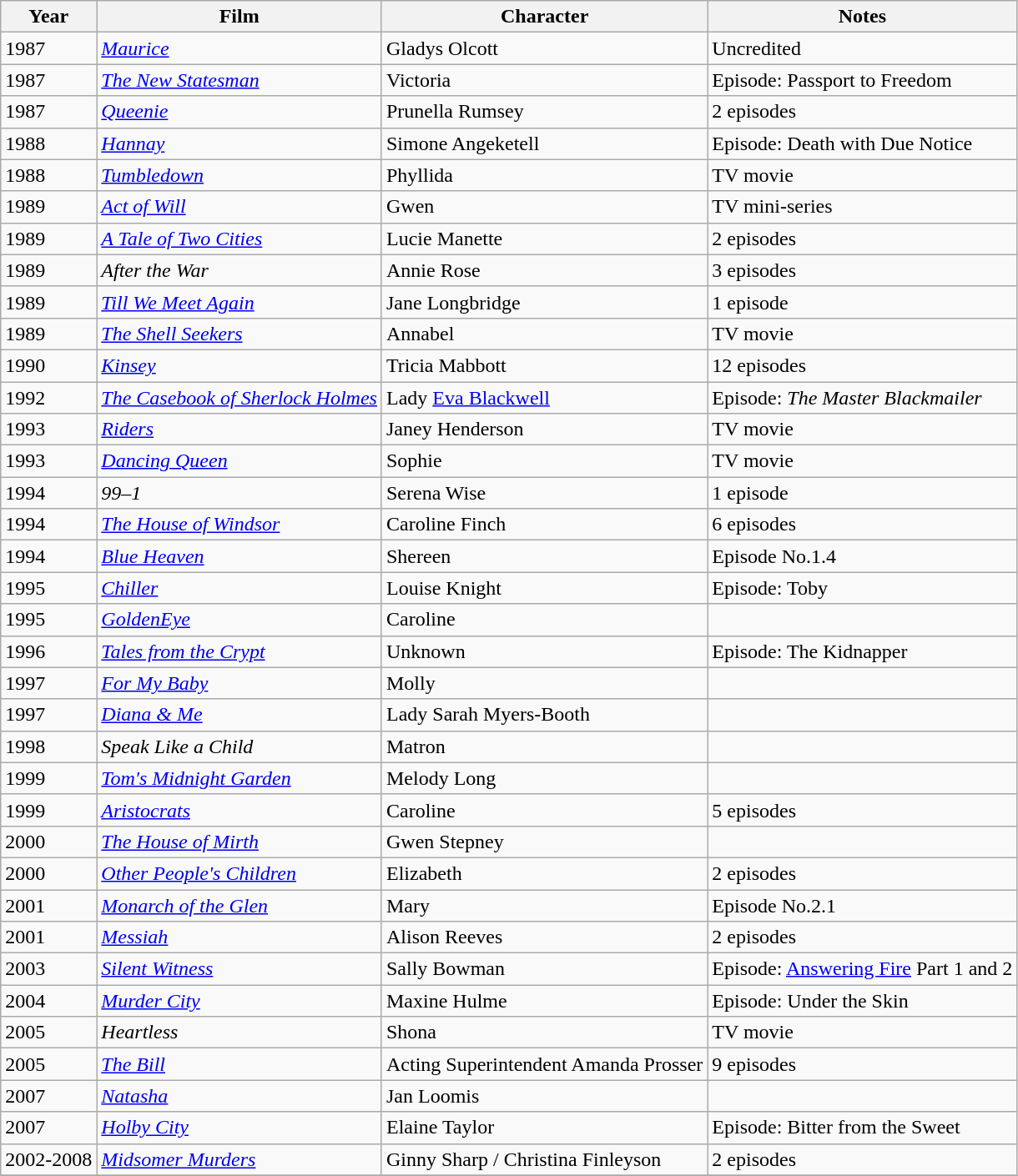<table class="wikitable">
<tr>
<th>Year</th>
<th>Film</th>
<th>Character</th>
<th>Notes</th>
</tr>
<tr>
<td>1987</td>
<td><em><a href='#'>Maurice</a></em></td>
<td>Gladys Olcott</td>
<td>Uncredited</td>
</tr>
<tr>
<td>1987</td>
<td><em><a href='#'>The New Statesman</a></em></td>
<td>Victoria</td>
<td>Episode: Passport to Freedom</td>
</tr>
<tr>
<td>1987</td>
<td><em><a href='#'>Queenie</a></em></td>
<td>Prunella Rumsey</td>
<td>2 episodes</td>
</tr>
<tr>
<td>1988</td>
<td><em><a href='#'>Hannay</a></em></td>
<td>Simone Angeketell</td>
<td>Episode: Death with Due Notice</td>
</tr>
<tr>
<td>1988</td>
<td><em><a href='#'>Tumbledown</a></em></td>
<td>Phyllida</td>
<td>TV movie</td>
</tr>
<tr>
<td>1989</td>
<td><em><a href='#'>Act of Will</a></em></td>
<td>Gwen</td>
<td>TV mini-series</td>
</tr>
<tr>
<td>1989</td>
<td><em><a href='#'>A Tale of Two Cities</a></em></td>
<td>Lucie Manette</td>
<td>2 episodes</td>
</tr>
<tr>
<td>1989</td>
<td><em>After the War</em></td>
<td>Annie Rose</td>
<td>3 episodes</td>
</tr>
<tr>
<td>1989</td>
<td><em><a href='#'>Till We Meet Again</a></em></td>
<td>Jane Longbridge</td>
<td>1 episode</td>
</tr>
<tr>
<td>1989</td>
<td><em><a href='#'>The Shell Seekers</a></em></td>
<td>Annabel</td>
<td>TV movie</td>
</tr>
<tr>
<td>1990</td>
<td><em><a href='#'>Kinsey</a></em></td>
<td>Tricia Mabbott</td>
<td>12 episodes</td>
</tr>
<tr>
<td>1992</td>
<td><em><a href='#'>The Casebook of Sherlock Holmes</a></em></td>
<td>Lady <a href='#'>Eva Blackwell</a></td>
<td>Episode: <em>The Master Blackmailer</em></td>
</tr>
<tr>
<td>1993</td>
<td><em><a href='#'>Riders</a></em></td>
<td>Janey Henderson</td>
<td>TV movie</td>
</tr>
<tr>
<td>1993</td>
<td><em><a href='#'>Dancing Queen</a></em></td>
<td>Sophie</td>
<td>TV movie</td>
</tr>
<tr>
<td>1994</td>
<td><em>99–1</em></td>
<td>Serena Wise</td>
<td>1 episode</td>
</tr>
<tr>
<td>1994</td>
<td><em><a href='#'>The House of Windsor</a></em></td>
<td>Caroline Finch</td>
<td>6 episodes</td>
</tr>
<tr>
<td>1994</td>
<td><em><a href='#'>Blue Heaven</a></em></td>
<td>Shereen</td>
<td>Episode No.1.4</td>
</tr>
<tr>
<td>1995</td>
<td><em><a href='#'>Chiller</a></em></td>
<td>Louise Knight</td>
<td>Episode: Toby</td>
</tr>
<tr>
<td>1995</td>
<td><em><a href='#'>GoldenEye</a></em></td>
<td>Caroline</td>
<td></td>
</tr>
<tr>
<td>1996</td>
<td><em><a href='#'>Tales from the Crypt</a></em></td>
<td>Unknown</td>
<td>Episode: The Kidnapper</td>
</tr>
<tr>
<td>1997</td>
<td><em><a href='#'>For My Baby</a></em></td>
<td>Molly</td>
<td></td>
</tr>
<tr>
<td>1997</td>
<td><em><a href='#'>Diana & Me</a></em></td>
<td>Lady Sarah Myers-Booth</td>
<td></td>
</tr>
<tr>
<td>1998</td>
<td><em>Speak Like a Child</em></td>
<td>Matron</td>
<td></td>
</tr>
<tr>
<td>1999</td>
<td><em><a href='#'>Tom's Midnight Garden</a></em></td>
<td>Melody Long</td>
<td></td>
</tr>
<tr>
<td>1999</td>
<td><em><a href='#'>Aristocrats</a></em></td>
<td>Caroline</td>
<td>5 episodes</td>
</tr>
<tr>
<td>2000</td>
<td><em><a href='#'>The House of Mirth</a></em></td>
<td>Gwen Stepney</td>
<td></td>
</tr>
<tr>
<td>2000</td>
<td><em><a href='#'>Other People's Children</a></em></td>
<td>Elizabeth</td>
<td>2 episodes</td>
</tr>
<tr>
<td>2001</td>
<td><em><a href='#'>Monarch of the Glen</a></em></td>
<td>Mary</td>
<td>Episode No.2.1</td>
</tr>
<tr>
<td>2001</td>
<td><em><a href='#'>Messiah</a></em></td>
<td>Alison Reeves</td>
<td>2 episodes</td>
</tr>
<tr>
<td>2003</td>
<td><em><a href='#'>Silent Witness</a></em></td>
<td>Sally Bowman</td>
<td>Episode: <a href='#'>Answering Fire</a> Part 1 and 2</td>
</tr>
<tr>
<td>2004</td>
<td><em><a href='#'>Murder City</a></em></td>
<td>Maxine Hulme</td>
<td>Episode: Under the Skin</td>
</tr>
<tr>
<td>2005</td>
<td><em>Heartless</em></td>
<td>Shona</td>
<td>TV movie</td>
</tr>
<tr>
<td>2005</td>
<td><em><a href='#'>The Bill</a></em></td>
<td>Acting Superintendent Amanda Prosser</td>
<td>9 episodes</td>
</tr>
<tr>
<td>2007</td>
<td><em><a href='#'>Natasha</a></em></td>
<td>Jan Loomis</td>
<td></td>
</tr>
<tr>
<td>2007</td>
<td><em><a href='#'>Holby City</a></em></td>
<td>Elaine Taylor</td>
<td>Episode: Bitter from the Sweet</td>
</tr>
<tr>
<td>2002-2008</td>
<td><em><a href='#'>Midsomer Murders</a></em></td>
<td>Ginny Sharp / Christina Finleyson</td>
<td>2 episodes</td>
</tr>
<tr>
</tr>
</table>
